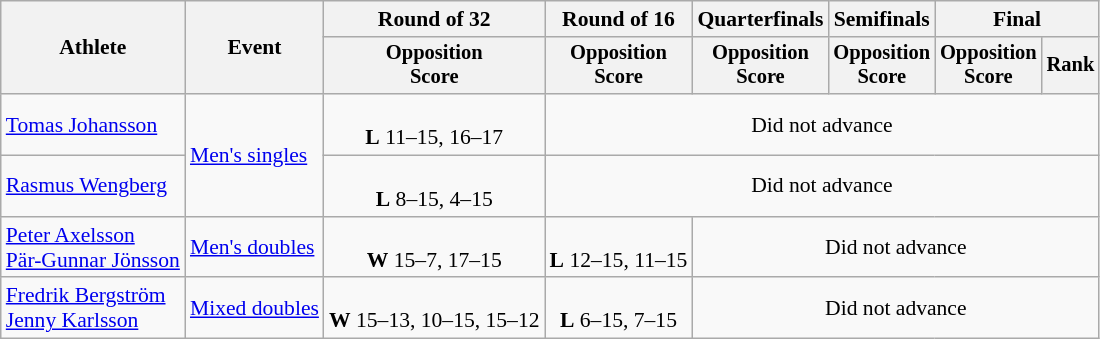<table class="wikitable" style="font-size:90%">
<tr>
<th rowspan="2">Athlete</th>
<th rowspan="2">Event</th>
<th>Round of 32</th>
<th>Round of 16</th>
<th>Quarterfinals</th>
<th>Semifinals</th>
<th colspan="2">Final</th>
</tr>
<tr style="font-size:95%">
<th>Opposition<br>Score</th>
<th>Opposition<br>Score</th>
<th>Opposition<br>Score</th>
<th>Opposition<br>Score</th>
<th>Opposition<br>Score</th>
<th>Rank</th>
</tr>
<tr>
<td><a href='#'>Tomas Johansson</a></td>
<td rowspan=2><a href='#'>Men's singles</a></td>
<td align=center><br><strong>L</strong> 11–15, 16–17</td>
<td colspan=5 align=center>Did not advance</td>
</tr>
<tr>
<td><a href='#'>Rasmus Wengberg</a></td>
<td align=center><br><strong>L</strong> 8–15, 4–15</td>
<td colspan=5 align=center>Did not advance</td>
</tr>
<tr>
<td><a href='#'>Peter Axelsson</a><br><a href='#'>Pär-Gunnar Jönsson</a></td>
<td><a href='#'>Men's doubles</a></td>
<td align=center><br><strong>W</strong> 15–7, 17–15</td>
<td align=center><br><strong>L</strong> 12–15, 11–15</td>
<td colspan=4 align=center>Did not advance</td>
</tr>
<tr>
<td><a href='#'>Fredrik Bergström</a><br><a href='#'>Jenny Karlsson</a></td>
<td><a href='#'>Mixed doubles</a></td>
<td align=center><br><strong>W</strong> 15–13, 10–15, 15–12</td>
<td align=center><br><strong>L</strong> 6–15, 7–15</td>
<td colspan=4 align=center>Did not advance</td>
</tr>
</table>
